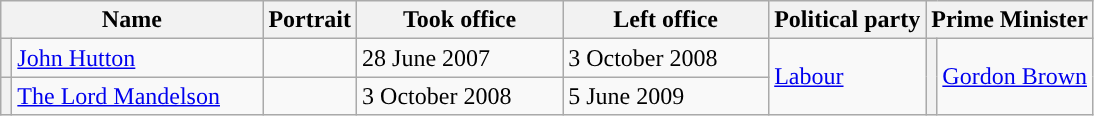<table class="wikitable">
<tr>
<th colspan=2>Name</th>
<th>Portrait</th>
<th width=130>Took office</th>
<th width=130>Left office</th>
<th>Political party</th>
<th colspan=2>Prime Minister</th>
</tr>
<tr>
<th style="background-color: "></th>
<td width=160><a href='#'>John Hutton</a></td>
<td></td>
<td>28 June 2007</td>
<td>3 October 2008</td>
<td rowspan="2"><a href='#'>Labour</a></td>
<th rowspan="2" style="background-color: "></th>
<td rowspan="2"><a href='#'>Gordon Brown</a></td>
</tr>
<tr>
<th style="background-color: "></th>
<td width=160><a href='#'>The Lord Mandelson</a></td>
<td></td>
<td>3 October 2008</td>
<td>5 June 2009</td>
</tr>
</table>
